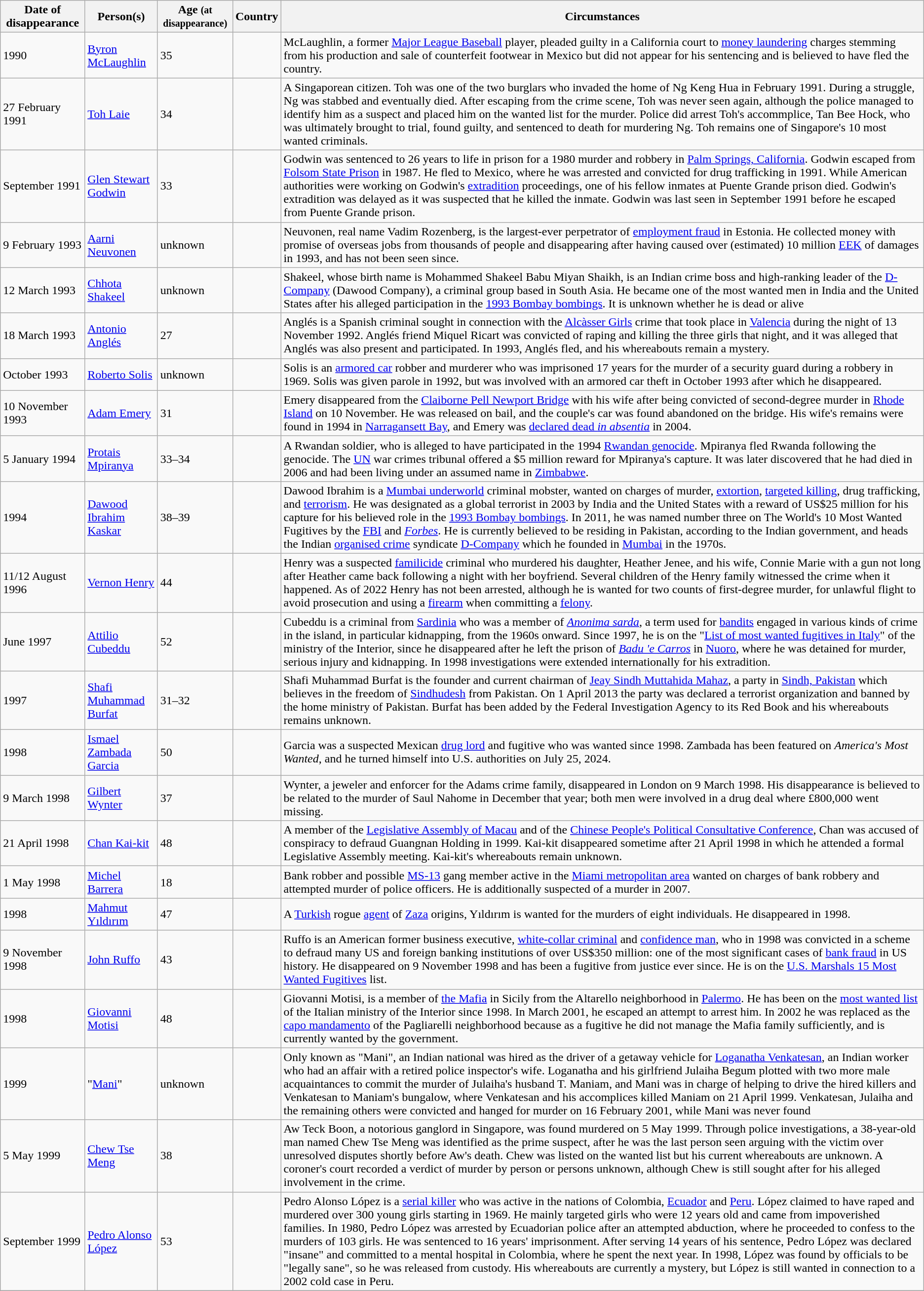<table class="wikitable sortable zebra">
<tr>
<th data-sort-type="isoDate">Date of disappearance</th>
<th data-sort-type="text">Person(s)</th>
<th data-sort-type="text">Age <small>(at disappearance)</small></th>
<th data-sort-type="text">Country</th>
<th class="unsortable">Circumstances</th>
</tr>
<tr>
<td>1990</td>
<td><a href='#'>Byron McLaughlin</a></td>
<td>35</td>
<td></td>
<td>McLaughlin, a former <a href='#'>Major League Baseball</a> player, pleaded guilty in a California court to <a href='#'>money laundering</a> charges stemming from his production and sale of counterfeit footwear in Mexico but did not appear for his sentencing and is believed to have fled the country.</td>
</tr>
<tr>
<td>27 February 1991</td>
<td><a href='#'>Toh Laie</a></td>
<td>34</td>
<td></td>
<td>A Singaporean citizen. Toh was one of the two burglars who invaded the home of Ng Keng Hua in February 1991. During a struggle, Ng was stabbed and eventually died. After escaping from the crime scene, Toh was never seen again, although the police managed to identify him as a suspect and placed him on the wanted list for the murder. Police did arrest Toh's accommplice, Tan Bee Hock, who was ultimately brought to trial, found guilty, and sentenced to death for murdering Ng. Toh remains one of Singapore's 10 most wanted criminals.</td>
</tr>
<tr>
<td data-sort-value="1991-09-01">September 1991</td>
<td><a href='#'>Glen Stewart Godwin</a></td>
<td>33</td>
<td></td>
<td>Godwin was sentenced to 26 years to life in prison for a 1980 murder and robbery in <a href='#'>Palm Springs, California</a>. Godwin escaped from <a href='#'>Folsom State Prison</a> in 1987. He fled to Mexico, where he was arrested and convicted for drug trafficking in 1991. While American authorities were working on Godwin's <a href='#'>extradition</a> proceedings, one of his fellow inmates at Puente Grande prison died. Godwin's extradition was delayed as it was suspected that he killed the inmate. Godwin was last seen in September 1991 before he escaped from Puente Grande prison.</td>
</tr>
<tr>
<td data-sort-value="1993-01-01">9 February 1993</td>
<td><a href='#'>Aarni Neuvonen</a></td>
<td>unknown</td>
<td></td>
<td>Neuvonen, real name Vadim Rozenberg, is the largest-ever perpetrator of <a href='#'>employment fraud</a> in Estonia.  He collected money with promise of overseas jobs from thousands of people and disappearing after having caused over (estimated) 10 million <a href='#'>EEK</a> of damages in 1993, and has not been seen since.</td>
</tr>
<tr>
<td>12 March 1993</td>
<td><a href='#'>Chhota Shakeel</a></td>
<td>unknown</td>
<td></td>
<td>Shakeel, whose birth name is Mohammed Shakeel Babu Miyan Shaikh, is an Indian crime boss and high-ranking leader of the <a href='#'>D-Company</a> (Dawood Company), a criminal group based in South Asia. He became one of the most wanted men in India and the United States after his alleged participation in the <a href='#'>1993 Bombay bombings</a>. It is unknown whether he is dead or alive</td>
</tr>
<tr>
<td data-sort-value="1993-03-18">18 March 1993</td>
<td><a href='#'>Antonio Anglés</a></td>
<td>27</td>
<td></td>
<td>Anglés is a Spanish criminal sought in connection with the <a href='#'>Alcàsser Girls</a> crime that took place in <a href='#'>Valencia</a> during the night of 13 November 1992. Anglés friend Miquel Ricart was convicted of raping and killing the three girls that night, and it was alleged that Anglés was also present and participated. In 1993, Anglés fled, and his whereabouts remain a mystery.</td>
</tr>
<tr>
<td>October 1993</td>
<td><a href='#'>Roberto Solis</a></td>
<td>unknown</td>
<td></td>
<td>Solis is an <a href='#'>armored car</a> robber and murderer who was imprisoned 17 years for the murder of a security guard during a robbery in 1969. Solis was given parole in 1992, but was involved with an armored car theft in October 1993 after which he disappeared.</td>
</tr>
<tr>
<td data-sort-value="1993-11-10">10 November 1993</td>
<td><a href='#'>Adam Emery</a></td>
<td>31</td>
<td></td>
<td>Emery disappeared from the <a href='#'>Claiborne Pell Newport Bridge</a> with his wife after being convicted of second-degree murder in <a href='#'>Rhode Island</a> on 10 November. He was released on bail, and the couple's car was found abandoned on the bridge. His wife's remains were found in 1994 in <a href='#'>Narragansett Bay</a>, and Emery was <a href='#'>declared dead <em>in absentia</em></a> in 2004.</td>
</tr>
<tr>
<td>5 January 1994</td>
<td><a href='#'>Protais Mpiranya</a></td>
<td>33–34</td>
<td></td>
<td>A Rwandan soldier, who is alleged to have participated in the 1994 <a href='#'>Rwandan genocide</a>. Mpiranya fled Rwanda following the genocide. The <a href='#'>UN</a> war crimes tribunal offered a $5 million reward for Mpiranya's capture. It was later discovered that he had died in 2006 and had been living under an assumed name in <a href='#'>Zimbabwe</a>.</td>
</tr>
<tr>
<td>1994</td>
<td><a href='#'>Dawood Ibrahim Kaskar</a></td>
<td>38–39</td>
<td></td>
<td>Dawood Ibrahim is a <a href='#'>Mumbai underworld</a> criminal mobster, wanted on charges of murder, <a href='#'>extortion</a>, <a href='#'>targeted killing</a>, drug trafficking, and <a href='#'>terrorism</a>. He was designated as a global terrorist in 2003 by India and the United States with a reward of US$25 million for his capture for his believed role in the <a href='#'>1993 Bombay bombings</a>. In 2011, he was named number three on The World's 10 Most Wanted Fugitives by the <a href='#'>FBI</a> and <em><a href='#'>Forbes</a></em>. He is currently believed to be residing in Pakistan, according to the Indian government, and heads the Indian <a href='#'>organised crime</a> syndicate <a href='#'>D-Company</a> which he founded in <a href='#'>Mumbai</a> in the 1970s.</td>
</tr>
<tr>
<td>11/12 August 1996</td>
<td><a href='#'>Vernon Henry</a></td>
<td>44</td>
<td></td>
<td>Henry was a suspected <a href='#'>familicide</a> criminal who murdered his daughter, Heather Jenee, and his wife, Connie Marie with a gun not long after Heather came back following a night with her boyfriend. Several children of the Henry family witnessed the crime when it happened. As of 2022 Henry has not been arrested, although he is wanted for two counts of first-degree murder, for unlawful flight to avoid prosecution and using a <a href='#'>firearm</a> when committing a <a href='#'>felony</a>.</td>
</tr>
<tr>
<td>June 1997</td>
<td><a href='#'>Attilio Cubeddu</a></td>
<td>52</td>
<td></td>
<td>Cubeddu is a criminal from <a href='#'>Sardinia</a> who was a member of <em><a href='#'>Anonima sarda</a></em>, a term used for <a href='#'>bandits</a> engaged in various kinds of crime in the island, in particular kidnapping, from the 1960s onward. Since 1997, he is on the "<a href='#'>List of most wanted fugitives in Italy</a>" of the ministry of the Interior, since he disappeared after he left the prison of <em><a href='#'>Badu 'e Carros</a></em> in <a href='#'>Nuoro</a>, where he was detained for murder, serious injury and kidnapping. In 1998 investigations were extended internationally for his extradition.</td>
</tr>
<tr>
<td>1997</td>
<td><a href='#'>Shafi Muhammad Burfat</a></td>
<td>31–32</td>
<td></td>
<td>Shafi Muhammad Burfat is the founder and current chairman of <a href='#'>Jeay Sindh Muttahida Mahaz</a>, a party in <a href='#'>Sindh, Pakistan</a> which believes in the freedom of <a href='#'>Sindhudesh</a> from Pakistan. On 1 April 2013 the party was declared a terrorist organization and banned by the home ministry of Pakistan. Burfat has been added by the Federal Investigation Agency to its Red Book and his whereabouts remains unknown.</td>
</tr>
<tr>
<td>1998</td>
<td><a href='#'>Ismael Zambada Garcia</a></td>
<td>50</td>
<td></td>
<td>Garcia was a suspected Mexican <a href='#'>drug lord</a> and fugitive who was wanted since 1998. Zambada has been featured on <em>America's Most Wanted</em>, and he turned himself into U.S. authorities on July 25, 2024.</td>
</tr>
<tr>
<td data-sort-value="1998-03-09">9 March 1998</td>
<td><a href='#'>Gilbert Wynter</a></td>
<td>37</td>
<td></td>
<td>Wynter, a jeweler and enforcer for the Adams crime family, disappeared in London on 9 March 1998. His disappearance is believed to be related to the murder of Saul Nahome in December that year; both men were involved in a drug deal where £800,000 went missing.</td>
</tr>
<tr>
<td>21 April 1998</td>
<td><a href='#'>Chan Kai-kit</a></td>
<td>48</td>
<td></td>
<td>A member of the <a href='#'>Legislative Assembly of Macau</a> and of the <a href='#'>Chinese People's Political Consultative Conference</a>, Chan was accused of conspiracy to defraud Guangnan Holding in 1999.  Kai-kit disappeared sometime after 21 April 1998 in which he attended a formal Legislative Assembly meeting. Kai-kit's whereabouts remain unknown.</td>
</tr>
<tr>
<td>1 May 1998</td>
<td><a href='#'>Michel Barrera</a></td>
<td>18</td>
<td></td>
<td>Bank robber and possible <a href='#'>MS-13</a> gang member active in the <a href='#'>Miami metropolitan area</a> wanted on charges of bank robbery and attempted murder of police officers. He is additionally suspected of a murder in 2007.</td>
</tr>
<tr>
<td>1998</td>
<td><a href='#'>Mahmut Yıldırım</a></td>
<td>47</td>
<td></td>
<td>A <a href='#'>Turkish</a> rogue <a href='#'>agent</a> of <a href='#'>Zaza</a> origins, Yıldırım is wanted for the murders of eight individuals. He disappeared in 1998.</td>
</tr>
<tr>
<td data-sort-value="1998-09-11">9 November 1998</td>
<td><a href='#'>John Ruffo</a></td>
<td>43</td>
<td></td>
<td>Ruffo is an American former business executive, <a href='#'>white-collar criminal</a> and <a href='#'>confidence man</a>, who in 1998 was convicted in a scheme to defraud many US and foreign banking institutions of over US$350 million: one of the most significant cases of <a href='#'>bank fraud</a> in US history. He disappeared on 9 November 1998 and has been a fugitive from justice ever since. He is on the <a href='#'>U.S. Marshals 15 Most Wanted Fugitives</a> list.</td>
</tr>
<tr>
<td>1998</td>
<td><a href='#'>Giovanni Motisi</a></td>
<td>48</td>
<td></td>
<td>Giovanni Motisi, is a member of <a href='#'>the Mafia</a> in Sicily from the Altarello neighborhood in <a href='#'>Palermo</a>. He has been on the <a href='#'>most wanted list</a> of the Italian ministry of the Interior since 1998. In March 2001, he escaped an attempt to arrest him. In 2002 he was replaced as the <a href='#'>capo mandamento</a> of the Pagliarelli neighborhood because as a fugitive he did not manage the Mafia family sufficiently, and is currently wanted by the government.</td>
</tr>
<tr>
<td data-sort-value="1999-04-21">1999</td>
<td>"<a href='#'>Mani</a>"</td>
<td>unknown</td>
<td></td>
<td>Only known as "Mani", an Indian national was hired as the driver of a getaway vehicle for <a href='#'>Loganatha Venkatesan</a>, an Indian worker who had an affair with a retired police inspector's wife. Loganatha and his girlfriend Julaiha Begum plotted with two more male acquaintances to commit the murder of Julaiha's husband T. Maniam, and Mani was in charge of helping to drive the hired killers and Venkatesan to Maniam's bungalow, where Venkatesan and his accomplices killed Maniam on 21 April 1999. Venkatesan, Julaiha and the remaining others were convicted and hanged for murder on 16 February 2001, while Mani was never found</td>
</tr>
<tr>
<td data-sort-value="1999-05-05">5 May 1999</td>
<td><a href='#'>Chew Tse Meng</a></td>
<td>38</td>
<td></td>
<td>Aw Teck Boon, a notorious ganglord in Singapore, was found murdered on 5 May 1999. Through police investigations, a 38-year-old man named Chew Tse Meng was identified as the prime suspect, after he was the last person seen arguing with the victim over unresolved disputes shortly before Aw's death. Chew was listed on the wanted list but his current whereabouts are unknown. A coroner's court recorded a verdict of murder by person or persons unknown, although Chew is still sought after for his alleged involvement in the crime.</td>
</tr>
<tr>
<td>September 1999</td>
<td><a href='#'>Pedro Alonso López</a></td>
<td>53</td>
<td></td>
<td>Pedro Alonso López is a <a href='#'>serial killer</a> who was active in the nations of Colombia, <a href='#'>Ecuador</a> and <a href='#'>Peru</a>. López claimed to have raped and murdered over 300 young girls starting in 1969. He mainly targeted girls who were 12 years old and came from impoverished families. In 1980, Pedro López was arrested by Ecuadorian police after an attempted abduction, where he proceeded to confess to the murders of 103 girls. He was sentenced to 16 years' imprisonment. After serving 14 years of his sentence, Pedro López was declared "insane" and committed to a mental hospital in Colombia, where he spent the next year. In 1998, López was found by officials to be "legally sane", so he was released from custody. His whereabouts are currently a mystery, but López is still wanted in connection to a 2002 cold case in Peru.</td>
</tr>
<tr>
</tr>
</table>
